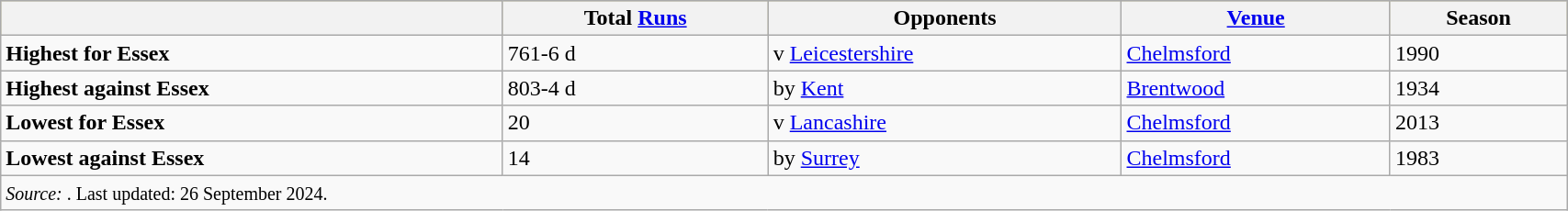<table class="wikitable" width=90%>
<tr bgcolor=#bdb76b>
<th></th>
<th>Total <a href='#'>Runs</a></th>
<th>Opponents</th>
<th><a href='#'>Venue</a></th>
<th>Season</th>
</tr>
<tr>
<td><strong>Highest for Essex</strong></td>
<td>761-6 d</td>
<td>v <a href='#'>Leicestershire</a></td>
<td><a href='#'>Chelmsford</a></td>
<td>1990</td>
</tr>
<tr>
<td><strong>Highest against Essex</strong></td>
<td>803-4 d</td>
<td>by <a href='#'>Kent</a></td>
<td><a href='#'>Brentwood</a></td>
<td>1934</td>
</tr>
<tr>
<td><strong>Lowest for Essex</strong></td>
<td>20</td>
<td>v <a href='#'>Lancashire</a></td>
<td><a href='#'>Chelmsford</a></td>
<td>2013</td>
</tr>
<tr>
<td><strong>Lowest against Essex</strong></td>
<td>14</td>
<td>by <a href='#'>Surrey</a></td>
<td><a href='#'>Chelmsford</a></td>
<td>1983</td>
</tr>
<tr>
<td colspan=5><small><em>Source: </em>. Last updated: 26 September 2024.</small></td>
</tr>
</table>
